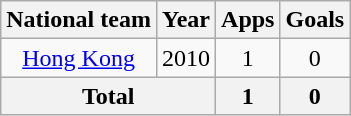<table class="wikitable" style="text-align:center">
<tr>
<th>National team</th>
<th>Year</th>
<th>Apps</th>
<th>Goals</th>
</tr>
<tr>
<td rowspan="1"><a href='#'>Hong Kong</a></td>
<td>2010</td>
<td>1</td>
<td>0</td>
</tr>
<tr>
<th colspan=2>Total</th>
<th>1</th>
<th>0</th>
</tr>
</table>
